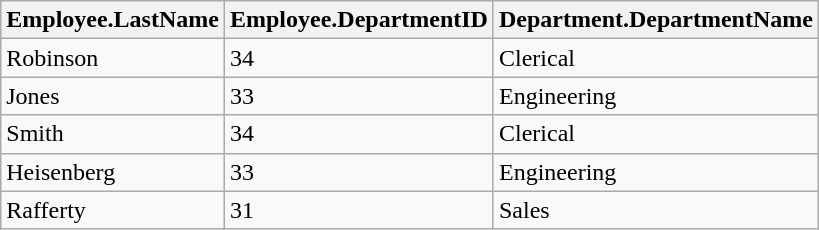<table class="wikitable">
<tr>
<th>Employee.LastName</th>
<th>Employee.DepartmentID</th>
<th>Department.DepartmentName</th>
</tr>
<tr>
<td>Robinson</td>
<td>34</td>
<td>Clerical</td>
</tr>
<tr>
<td>Jones</td>
<td>33</td>
<td>Engineering</td>
</tr>
<tr>
<td>Smith</td>
<td>34</td>
<td>Clerical</td>
</tr>
<tr>
<td>Heisenberg</td>
<td>33</td>
<td>Engineering</td>
</tr>
<tr>
<td>Rafferty</td>
<td>31</td>
<td>Sales</td>
</tr>
</table>
